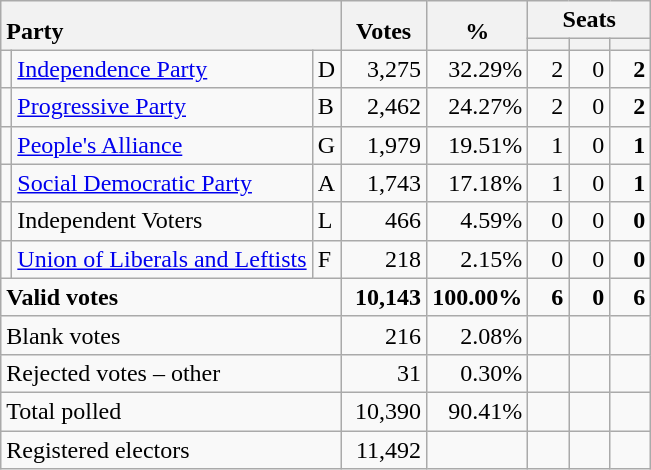<table class="wikitable" border="1" style="text-align:right;">
<tr>
<th style="text-align:left;" valign=bottom rowspan=2 colspan=3>Party</th>
<th align=center valign=bottom rowspan=2 width="50">Votes</th>
<th align=center valign=bottom rowspan=2 width="50">%</th>
<th colspan=3>Seats</th>
</tr>
<tr>
<th align=center valign=bottom width="20"><small></small></th>
<th align=center valign=bottom width="20"><small><a href='#'></a></small></th>
<th align=center valign=bottom width="20"><small></small></th>
</tr>
<tr>
<td></td>
<td align=left><a href='#'>Independence Party</a></td>
<td align=left>D</td>
<td>3,275</td>
<td>32.29%</td>
<td>2</td>
<td>0</td>
<td><strong>2</strong></td>
</tr>
<tr>
<td></td>
<td align=left><a href='#'>Progressive Party</a></td>
<td align=left>B</td>
<td>2,462</td>
<td>24.27%</td>
<td>2</td>
<td>0</td>
<td><strong>2</strong></td>
</tr>
<tr>
<td></td>
<td align=left><a href='#'>People's Alliance</a></td>
<td align=left>G</td>
<td>1,979</td>
<td>19.51%</td>
<td>1</td>
<td>0</td>
<td><strong>1</strong></td>
</tr>
<tr>
<td></td>
<td align=left><a href='#'>Social Democratic Party</a></td>
<td align=left>A</td>
<td>1,743</td>
<td>17.18%</td>
<td>1</td>
<td>0</td>
<td><strong>1</strong></td>
</tr>
<tr>
<td></td>
<td align=left>Independent Voters</td>
<td align=left>L</td>
<td>466</td>
<td>4.59%</td>
<td>0</td>
<td>0</td>
<td><strong>0</strong></td>
</tr>
<tr>
<td></td>
<td align=left><a href='#'>Union of Liberals and Leftists</a></td>
<td align=left>F</td>
<td>218</td>
<td>2.15%</td>
<td>0</td>
<td>0</td>
<td><strong>0</strong></td>
</tr>
<tr style="font-weight:bold">
<td align=left colspan=3>Valid votes</td>
<td>10,143</td>
<td>100.00%</td>
<td>6</td>
<td>0</td>
<td>6</td>
</tr>
<tr>
<td align=left colspan=3>Blank votes</td>
<td>216</td>
<td>2.08%</td>
<td></td>
<td></td>
<td></td>
</tr>
<tr>
<td align=left colspan=3>Rejected votes – other</td>
<td>31</td>
<td>0.30%</td>
<td></td>
<td></td>
<td></td>
</tr>
<tr>
<td align=left colspan=3>Total polled</td>
<td>10,390</td>
<td>90.41%</td>
<td></td>
<td></td>
<td></td>
</tr>
<tr>
<td align=left colspan=3>Registered electors</td>
<td>11,492</td>
<td></td>
<td></td>
<td></td>
<td></td>
</tr>
</table>
